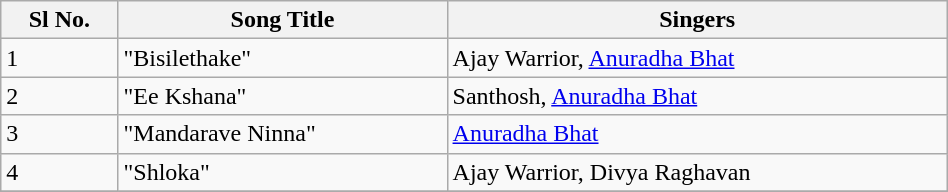<table class="wikitable" width ="50%">
<tr>
<th>Sl No.</th>
<th>Song Title</th>
<th>Singers</th>
</tr>
<tr>
<td>1</td>
<td>"Bisilethake"</td>
<td>Ajay Warrior, <a href='#'>Anuradha Bhat</a></td>
</tr>
<tr>
<td>2</td>
<td>"Ee Kshana"</td>
<td>Santhosh, <a href='#'>Anuradha Bhat</a></td>
</tr>
<tr>
<td>3</td>
<td>"Mandarave Ninna"</td>
<td><a href='#'>Anuradha Bhat</a></td>
</tr>
<tr>
<td>4</td>
<td>"Shloka"</td>
<td>Ajay Warrior, Divya Raghavan</td>
</tr>
<tr>
</tr>
</table>
